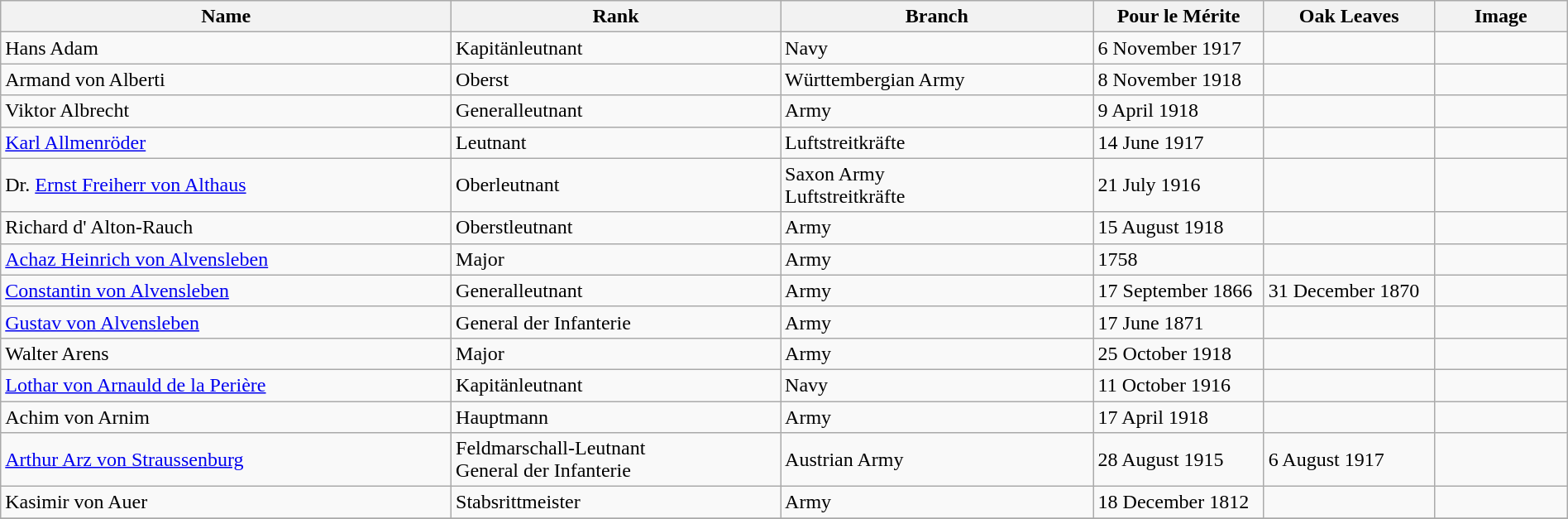<table class="wikitable" style="width:100%;">
<tr>
<th>Name</th>
<th>Rank</th>
<th>Branch</th>
<th width="130">Pour le Mérite</th>
<th width="130">Oak Leaves</th>
<th width="100">Image</th>
</tr>
<tr>
<td>Hans Adam</td>
<td>Kapitänleutnant</td>
<td>Navy</td>
<td>6 November 1917</td>
<td></td>
<td></td>
</tr>
<tr>
<td>Armand von Alberti</td>
<td>Oberst</td>
<td>Württembergian Army</td>
<td>8 November 1918</td>
<td></td>
<td></td>
</tr>
<tr>
<td>Viktor Albrecht</td>
<td>Generalleutnant</td>
<td>Army</td>
<td>9 April 1918</td>
<td></td>
<td></td>
</tr>
<tr>
<td><a href='#'>Karl Allmenröder</a></td>
<td>Leutnant</td>
<td>Luftstreitkräfte</td>
<td>14 June 1917</td>
<td></td>
<td></td>
</tr>
<tr>
<td>Dr. <a href='#'>Ernst Freiherr von Althaus</a></td>
<td>Oberleutnant</td>
<td>Saxon Army<br>Luftstreitkräfte</td>
<td>21 July 1916</td>
<td></td>
<td></td>
</tr>
<tr>
<td>Richard d' Alton-Rauch</td>
<td>Oberstleutnant</td>
<td>Army</td>
<td>15 August 1918</td>
<td></td>
<td></td>
</tr>
<tr>
<td><a href='#'>Achaz Heinrich von Alvensleben</a></td>
<td>Major</td>
<td>Army</td>
<td>1758</td>
<td></td>
<td></td>
</tr>
<tr>
<td><a href='#'>Constantin von Alvensleben</a></td>
<td>Generalleutnant</td>
<td>Army</td>
<td>17 September 1866</td>
<td>31 December 1870</td>
<td></td>
</tr>
<tr>
<td><a href='#'>Gustav von Alvensleben</a></td>
<td>General der Infanterie</td>
<td>Army</td>
<td>17 June 1871</td>
<td></td>
<td></td>
</tr>
<tr>
<td>Walter Arens</td>
<td>Major</td>
<td>Army</td>
<td>25 October 1918</td>
<td></td>
<td></td>
</tr>
<tr>
<td><a href='#'>Lothar von Arnauld de la Perière</a></td>
<td>Kapitänleutnant</td>
<td>Navy</td>
<td>11 October 1916</td>
<td></td>
<td></td>
</tr>
<tr>
<td>Achim von Arnim</td>
<td>Hauptmann</td>
<td>Army</td>
<td>17 April 1918</td>
<td></td>
<td></td>
</tr>
<tr>
<td><a href='#'>Arthur Arz von Straussenburg</a></td>
<td>Feldmarschall-Leutnant<br>General der Infanterie</td>
<td>Austrian Army</td>
<td>28 August 1915</td>
<td>6 August 1917</td>
<td></td>
</tr>
<tr>
<td>Kasimir von Auer</td>
<td>Stabsrittmeister</td>
<td>Army</td>
<td>18 December 1812</td>
<td></td>
<td></td>
</tr>
<tr>
</tr>
</table>
